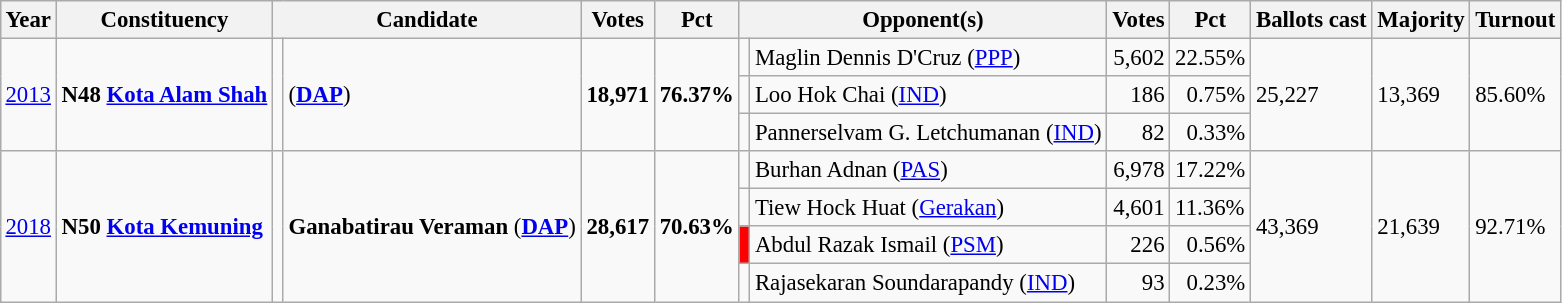<table class="wikitable" style="margin:0.5em ; font-size:95%">
<tr>
<th>Year</th>
<th>Constituency</th>
<th colspan=2>Candidate</th>
<th>Votes</th>
<th>Pct</th>
<th colspan=2>Opponent(s)</th>
<th>Votes</th>
<th>Pct</th>
<th>Ballots cast</th>
<th>Majority</th>
<th>Turnout</th>
</tr>
<tr>
<td rowspan=3><a href='#'>2013</a></td>
<td rowspan=3><strong>N48 <a href='#'>Kota Alam Shah</a></strong></td>
<td rowspan=3 ></td>
<td rowspan=3> (<a href='#'><strong>DAP</strong></a>)</td>
<td rowspan=3 align="right"><strong>18,971</strong></td>
<td rowspan=3><strong>76.37%</strong></td>
<td></td>
<td>Maglin Dennis D'Cruz (<a href='#'>PPP</a>)</td>
<td align="right">5,602</td>
<td>22.55%</td>
<td rowspan=3>25,227</td>
<td rowspan=3>13,369</td>
<td rowspan=3>85.60%</td>
</tr>
<tr>
<td></td>
<td>Loo Hok Chai (<a href='#'>IND</a>)</td>
<td align="right">186</td>
<td align="right">0.75%</td>
</tr>
<tr>
<td></td>
<td>Pannerselvam G. Letchumanan (<a href='#'>IND</a>)</td>
<td align="right">82</td>
<td align="right">0.33%</td>
</tr>
<tr>
<td rowspan=4><a href='#'>2018</a></td>
<td rowspan=4><strong>N50 <a href='#'>Kota Kemuning</a></strong></td>
<td rowspan=4 ></td>
<td rowspan=4><strong>Ganabatirau Veraman</strong> (<a href='#'><strong>DAP</strong></a>)</td>
<td rowspan=4 align="right"><strong>28,617</strong></td>
<td rowspan=4><strong>70.63%</strong></td>
<td></td>
<td>Burhan Adnan (<a href='#'>PAS</a>)</td>
<td align="right">6,978</td>
<td>17.22%</td>
<td rowspan=4>43,369</td>
<td rowspan=4>21,639</td>
<td rowspan=4>92.71%</td>
</tr>
<tr>
<td></td>
<td>Tiew Hock Huat (<a href='#'>Gerakan</a>)</td>
<td align="right">4,601</td>
<td>11.36%</td>
</tr>
<tr>
<td bgcolor= red></td>
<td>Abdul Razak Ismail (<a href='#'>PSM</a>)</td>
<td align="right">226</td>
<td align="right">0.56%</td>
</tr>
<tr>
<td></td>
<td>Rajasekaran Soundarapandy (<a href='#'>IND</a>)</td>
<td align="right">93</td>
<td align="right">0.23%</td>
</tr>
</table>
